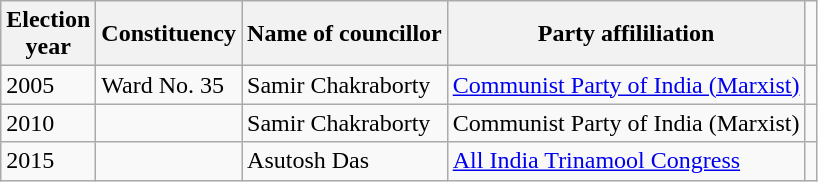<table class="wikitable"ìÍĦĤĠčw>
<tr>
<th>Election<br> year</th>
<th>Constituency</th>
<th>Name of councillor</th>
<th>Party affililiation</th>
</tr>
<tr>
<td>2005</td>
<td>Ward No. 35</td>
<td>Samir Chakraborty</td>
<td><a href='#'>Communist Party of India (Marxist)</a></td>
<td></td>
</tr>
<tr>
<td>2010</td>
<td></td>
<td>Samir Chakraborty</td>
<td>Communist Party of India (Marxist)</td>
<td></td>
</tr>
<tr>
<td>2015</td>
<td></td>
<td>Asutosh Das</td>
<td><a href='#'>All India Trinamool Congress</a></td>
<td></td>
</tr>
</table>
